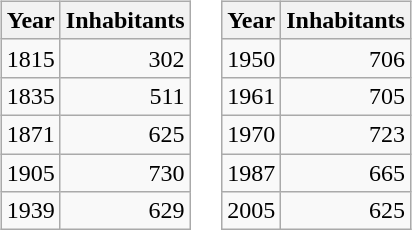<table border="0">
<tr>
<td valign="top"><br><table class="wikitable">
<tr>
<th>Year</th>
<th>Inhabitants</th>
</tr>
<tr>
<td>1815</td>
<td align="right">302</td>
</tr>
<tr>
<td>1835</td>
<td align="right">511</td>
</tr>
<tr>
<td>1871</td>
<td align="right">625</td>
</tr>
<tr>
<td>1905</td>
<td align="right">730</td>
</tr>
<tr>
<td>1939</td>
<td align="right">629</td>
</tr>
</table>
</td>
<td valign="top"><br><table class="wikitable">
<tr>
<th>Year</th>
<th>Inhabitants</th>
</tr>
<tr>
<td>1950</td>
<td align="right">706</td>
</tr>
<tr>
<td>1961</td>
<td align="right">705</td>
</tr>
<tr>
<td>1970</td>
<td align="right">723</td>
</tr>
<tr>
<td>1987</td>
<td align="right">665</td>
</tr>
<tr>
<td>2005</td>
<td align="right">625</td>
</tr>
</table>
</td>
</tr>
</table>
